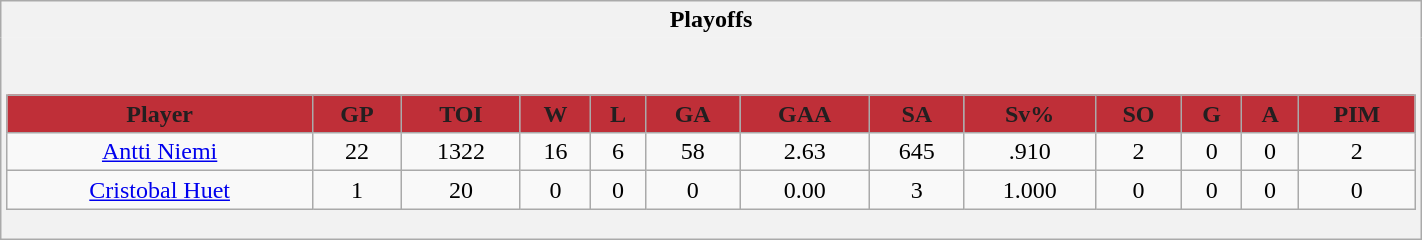<table class="wikitable"  style="width:75%;">
<tr>
<th style="border: 0;">Playoffs</th>
</tr>
<tr>
<td style="background: #f2f2f2; border: 0; text-align: center;"><br><table class="wikitable" style="width:100%;">
<tr style="text-align:center; background:#ddd;">
<th style="background:#BF2F38; color:#231F20;">Player</th>
<th style="background:#BF2F38; color:#231F20;">GP</th>
<th style="background:#BF2F38; color:#231F20;">TOI</th>
<th style="background:#BF2F38; color:#231F20;">W</th>
<th style="background:#BF2F38; color:#231F20;">L</th>
<th style="background:#BF2F38; color:#231F20;">GA</th>
<th style="background:#BF2F38; color:#231F20;">GAA</th>
<th style="background:#BF2F38; color:#231F20;">SA</th>
<th style="background:#BF2F38; color:#231F20;">Sv%</th>
<th style="background:#BF2F38; color:#231F20;">SO</th>
<th style="background:#BF2F38; color:#231F20;">G</th>
<th style="background:#BF2F38; color:#231F20;">A</th>
<th style="background:#BF2F38; color:#231F20;">PIM</th>
</tr>
<tr>
<td><a href='#'>Antti Niemi</a></td>
<td>22</td>
<td>1322</td>
<td>16</td>
<td>6</td>
<td>58</td>
<td>2.63</td>
<td>645</td>
<td>.910</td>
<td>2</td>
<td>0</td>
<td>0</td>
<td>2</td>
</tr>
<tr>
<td><a href='#'>Cristobal Huet</a></td>
<td>1</td>
<td>20</td>
<td>0</td>
<td>0</td>
<td>0</td>
<td>0.00</td>
<td>3</td>
<td>1.000</td>
<td>0</td>
<td>0</td>
<td>0</td>
<td>0</td>
</tr>
</table>
</td>
</tr>
</table>
